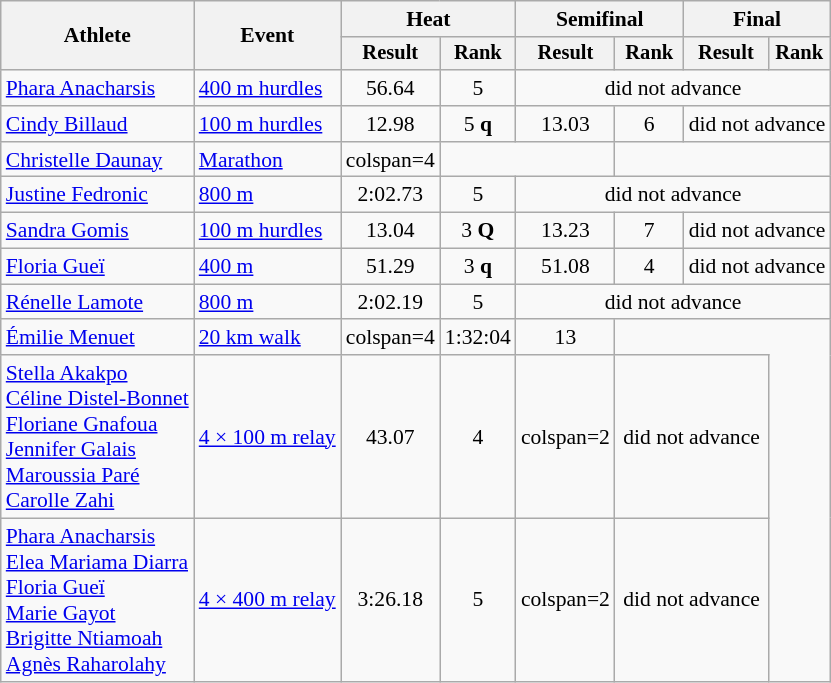<table class="wikitable" style="font-size:90%">
<tr>
<th rowspan="2">Athlete</th>
<th rowspan="2">Event</th>
<th colspan="2">Heat</th>
<th colspan="2">Semifinal</th>
<th colspan="2">Final</th>
</tr>
<tr style="font-size:95%">
<th>Result</th>
<th>Rank</th>
<th>Result</th>
<th>Rank</th>
<th>Result</th>
<th>Rank</th>
</tr>
<tr align=center>
<td align=left><a href='#'>Phara Anacharsis</a></td>
<td align=left><a href='#'>400 m hurdles</a></td>
<td>56.64</td>
<td>5</td>
<td colspan=4>did not advance</td>
</tr>
<tr align="center">
<td align=left><a href='#'>Cindy Billaud</a></td>
<td align=left><a href='#'>100 m hurdles</a></td>
<td>12.98</td>
<td>5 <strong>q</strong></td>
<td>13.03</td>
<td>6</td>
<td colspan="2">did not advance</td>
</tr>
<tr align=center>
<td align=left><a href='#'>Christelle Daunay</a></td>
<td align=left><a href='#'>Marathon</a></td>
<td>colspan=4 </td>
<td colspan=2></td>
</tr>
<tr align=center>
<td align=left><a href='#'>Justine Fedronic</a></td>
<td align=left><a href='#'>800 m</a></td>
<td>2:02.73</td>
<td>5</td>
<td colspan=4>did not advance</td>
</tr>
<tr align="center">
<td align=left><a href='#'>Sandra Gomis</a></td>
<td align=left><a href='#'>100 m hurdles</a></td>
<td>13.04</td>
<td>3 <strong>Q</strong></td>
<td>13.23</td>
<td>7</td>
<td colspan="2">did not advance</td>
</tr>
<tr align=center>
<td align=left><a href='#'>Floria Gueï</a></td>
<td align=left><a href='#'>400 m</a></td>
<td>51.29</td>
<td>3 <strong>q</strong></td>
<td>51.08</td>
<td>4</td>
<td colspan=2>did not advance</td>
</tr>
<tr align=center>
<td align=left><a href='#'>Rénelle Lamote</a></td>
<td align=left><a href='#'>800 m</a></td>
<td>2:02.19</td>
<td>5</td>
<td colspan=4>did not advance</td>
</tr>
<tr align=center>
<td align=left><a href='#'>Émilie Menuet</a></td>
<td align=left><a href='#'>20 km walk</a></td>
<td>colspan=4 </td>
<td>1:32:04</td>
<td>13</td>
</tr>
<tr align=center>
<td align=left><a href='#'>Stella Akakpo</a><br><a href='#'>Céline Distel-Bonnet</a><br><a href='#'>Floriane Gnafoua</a><br><a href='#'>Jennifer Galais</a><br><a href='#'>Maroussia Paré</a><br><a href='#'>Carolle Zahi</a></td>
<td align=left><a href='#'>4 × 100 m relay</a></td>
<td>43.07</td>
<td>4</td>
<td>colspan=2 </td>
<td colspan=2>did not advance</td>
</tr>
<tr align=center>
<td align=left><a href='#'>Phara Anacharsis</a><br><a href='#'>Elea Mariama Diarra</a><br><a href='#'>Floria Gueï</a><br><a href='#'>Marie Gayot</a><br><a href='#'>Brigitte Ntiamoah</a><br><a href='#'>Agnès Raharolahy</a></td>
<td align=left><a href='#'>4 × 400 m relay</a></td>
<td>3:26.18</td>
<td>5</td>
<td>colspan=2 </td>
<td colspan=2>did not advance</td>
</tr>
</table>
